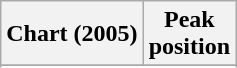<table class="wikitable sortable plainrowheaders" style="text-align:center">
<tr>
<th scope="col">Chart (2005)</th>
<th scope="col">Peak<br>position</th>
</tr>
<tr>
</tr>
<tr>
</tr>
<tr>
</tr>
</table>
